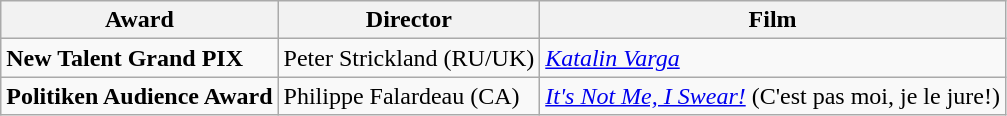<table class="wikitable">
<tr>
<th>Award</th>
<th>Director</th>
<th>Film</th>
</tr>
<tr>
<td><strong>New Talent Grand PIX</strong></td>
<td>Peter Strickland (RU/UK)</td>
<td><em><a href='#'>Katalin Varga</a></em></td>
</tr>
<tr>
<td><strong>Politiken Audience Award</strong></td>
<td>Philippe Falardeau (CA)</td>
<td><em><a href='#'>It's Not Me, I Swear!</a></em> (C'est pas moi, je le jure!)</td>
</tr>
</table>
